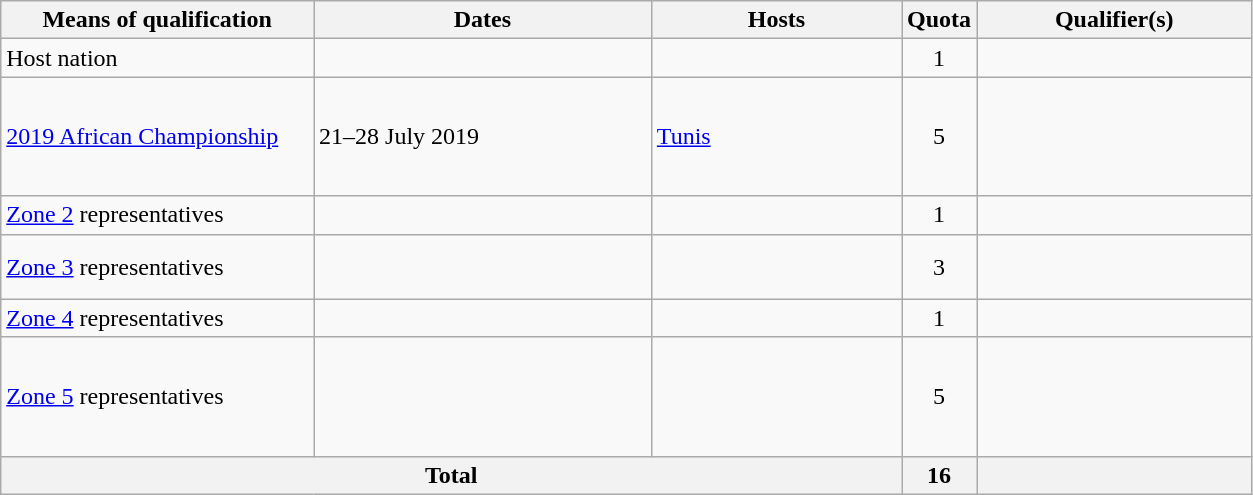<table class="wikitable">
<tr>
<th width=25%>Means of qualification</th>
<th width=27%>Dates</th>
<th width=20%>Hosts</th>
<th width=6%>Quota</th>
<th width=22%>Qualifier(s)</th>
</tr>
<tr>
<td>Host nation</td>
<td></td>
<td></td>
<td style="text-align:center;">1</td>
<td></td>
</tr>
<tr>
<td><a href='#'>2019 African Championship</a></td>
<td>21–28 July 2019</td>
<td> <a href='#'>Tunis</a></td>
<td style="text-align:center;">5</td>
<td><br><br><br><br></td>
</tr>
<tr>
<td><a href='#'>Zone 2</a> representatives</td>
<td></td>
<td></td>
<td style="text-align:center;">1</td>
<td><br><s></s></td>
</tr>
<tr>
<td><a href='#'>Zone 3</a> representatives</td>
<td></td>
<td></td>
<td style="text-align:center;">3</td>
<td><br><br></td>
</tr>
<tr>
<td><a href='#'>Zone 4</a> representatives</td>
<td></td>
<td></td>
<td style="text-align:center;">1</td>
<td></td>
</tr>
<tr>
<td><a href='#'>Zone 5</a> representatives</td>
<td></td>
<td></td>
<td style="text-align:center;">5</td>
<td><br><br><br><br></td>
</tr>
<tr>
<th colspan="3">Total</th>
<th>16</th>
<th></th>
</tr>
</table>
